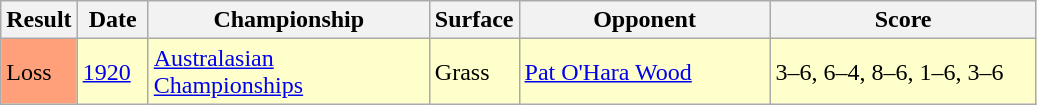<table class="sortable wikitable">
<tr>
<th style="width:40px">Result</th>
<th style="width:40px">Date</th>
<th style="width:180px">Championship</th>
<th style="width:50px">Surface</th>
<th style="width:160px">Opponent</th>
<th style="width:170px" class="unsortable">Score</th>
</tr>
<tr bgcolor="#ffc">
<td style="background:#ffa07a;">Loss</td>
<td><a href='#'>1920</a></td>
<td><a href='#'>Australasian Championships</a></td>
<td>Grass</td>
<td> <a href='#'>Pat O'Hara Wood</a></td>
<td>3–6, 6–4, 8–6, 1–6, 3–6</td>
</tr>
</table>
